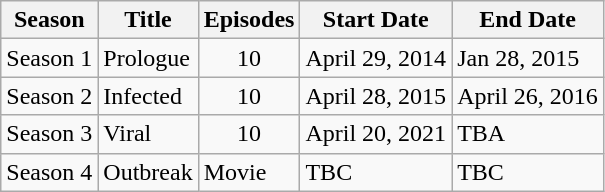<table class="wikitable">
<tr>
<th>Season</th>
<th>Title</th>
<th>Episodes</th>
<th>Start Date</th>
<th>End Date</th>
</tr>
<tr>
<td>Season 1</td>
<td>Prologue</td>
<td align="center">10</td>
<td>April 29, 2014</td>
<td>Jan 28, 2015</td>
</tr>
<tr>
<td>Season 2</td>
<td>Infected</td>
<td align="center">10</td>
<td>April 28, 2015</td>
<td>April 26, 2016</td>
</tr>
<tr>
<td>Season 3</td>
<td>Viral</td>
<td align="center">10</td>
<td>April 20, 2021</td>
<td>TBA</td>
</tr>
<tr>
<td>Season 4</td>
<td>Outbreak</td>
<td>Movie</td>
<td>TBC</td>
<td>TBC</td>
</tr>
</table>
